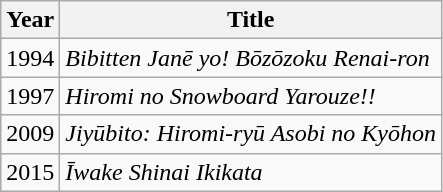<table class="wikitable">
<tr>
<th>Year</th>
<th>Title</th>
</tr>
<tr>
<td>1994</td>
<td><em>Bibitten Janē yo! Bōzōzoku Renai-ron</em></td>
</tr>
<tr>
<td>1997</td>
<td><em>Hiromi no Snowboard Yarouze!!</em></td>
</tr>
<tr>
<td>2009</td>
<td><em>Jiyūbito: Hiromi-ryū Asobi no Kyōhon</em></td>
</tr>
<tr>
<td>2015</td>
<td><em>Īwake Shinai Ikikata</em></td>
</tr>
</table>
